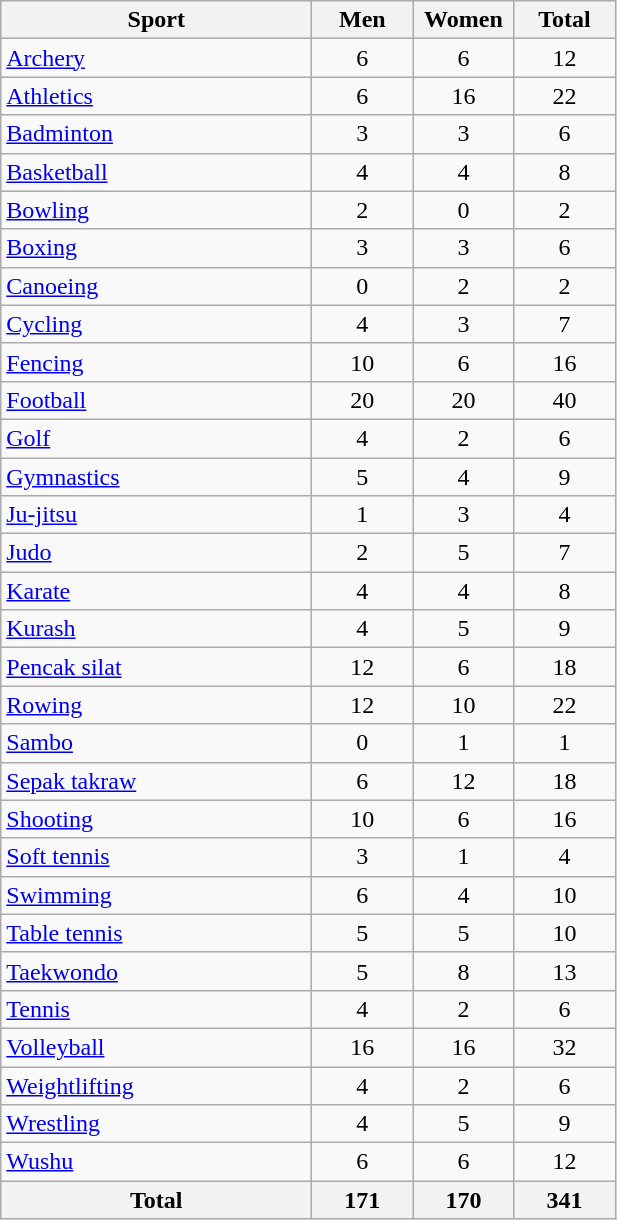<table class="wikitable" style="text-align:center;">
<tr>
<th width=200>Sport</th>
<th width=60>Men</th>
<th width=60>Women</th>
<th width=60>Total</th>
</tr>
<tr>
<td align=left><a href='#'>Archery</a></td>
<td>6</td>
<td>6</td>
<td>12</td>
</tr>
<tr>
<td align=left><a href='#'>Athletics</a></td>
<td>6</td>
<td>16</td>
<td>22</td>
</tr>
<tr>
<td align=left><a href='#'>Badminton</a></td>
<td>3</td>
<td>3</td>
<td>6</td>
</tr>
<tr>
<td align=left><a href='#'>Basketball</a></td>
<td>4</td>
<td>4</td>
<td>8</td>
</tr>
<tr>
<td align=left><a href='#'>Bowling</a></td>
<td>2</td>
<td>0</td>
<td>2</td>
</tr>
<tr>
<td align=left><a href='#'>Boxing</a></td>
<td>3</td>
<td>3</td>
<td>6</td>
</tr>
<tr>
<td align=left><a href='#'>Canoeing</a></td>
<td>0</td>
<td>2</td>
<td>2</td>
</tr>
<tr>
<td align=left><a href='#'>Cycling</a></td>
<td>4</td>
<td>3</td>
<td>7</td>
</tr>
<tr>
<td align=left><a href='#'>Fencing</a></td>
<td>10</td>
<td>6</td>
<td>16</td>
</tr>
<tr>
<td align=left><a href='#'>Football</a></td>
<td>20</td>
<td>20</td>
<td>40</td>
</tr>
<tr>
<td align=left><a href='#'>Golf</a></td>
<td>4</td>
<td>2</td>
<td>6</td>
</tr>
<tr>
<td align=left><a href='#'>Gymnastics</a></td>
<td>5</td>
<td>4</td>
<td>9</td>
</tr>
<tr>
<td align=left><a href='#'>Ju-jitsu</a></td>
<td>1</td>
<td>3</td>
<td>4</td>
</tr>
<tr>
<td align=left><a href='#'>Judo</a></td>
<td>2</td>
<td>5</td>
<td>7</td>
</tr>
<tr>
<td align=left><a href='#'>Karate</a></td>
<td>4</td>
<td>4</td>
<td>8</td>
</tr>
<tr>
<td align=left><a href='#'>Kurash</a></td>
<td>4</td>
<td>5</td>
<td>9</td>
</tr>
<tr>
<td align=left><a href='#'>Pencak silat</a></td>
<td>12</td>
<td>6</td>
<td>18</td>
</tr>
<tr>
<td align=left><a href='#'>Rowing</a></td>
<td>12</td>
<td>10</td>
<td>22</td>
</tr>
<tr>
<td align=left><a href='#'>Sambo</a></td>
<td>0</td>
<td>1</td>
<td>1</td>
</tr>
<tr>
<td align=left><a href='#'>Sepak takraw</a></td>
<td>6</td>
<td>12</td>
<td>18</td>
</tr>
<tr>
<td align=left><a href='#'>Shooting</a></td>
<td>10</td>
<td>6</td>
<td>16</td>
</tr>
<tr>
<td align=left><a href='#'>Soft tennis</a></td>
<td>3</td>
<td>1</td>
<td>4</td>
</tr>
<tr>
<td align=left><a href='#'>Swimming</a></td>
<td>6</td>
<td>4</td>
<td>10</td>
</tr>
<tr>
<td align=left><a href='#'>Table tennis</a></td>
<td>5</td>
<td>5</td>
<td>10</td>
</tr>
<tr>
<td align=left><a href='#'>Taekwondo</a></td>
<td>5</td>
<td>8</td>
<td>13</td>
</tr>
<tr>
<td align=left><a href='#'>Tennis</a></td>
<td>4</td>
<td>2</td>
<td>6</td>
</tr>
<tr>
<td align=left><a href='#'>Volleyball</a></td>
<td>16</td>
<td>16</td>
<td>32</td>
</tr>
<tr>
<td align=left><a href='#'>Weightlifting</a></td>
<td>4</td>
<td>2</td>
<td>6</td>
</tr>
<tr>
<td align=left><a href='#'>Wrestling</a></td>
<td>4</td>
<td>5</td>
<td>9</td>
</tr>
<tr>
<td align=left><a href='#'>Wushu</a></td>
<td>6</td>
<td>6</td>
<td>12</td>
</tr>
<tr>
<th>Total</th>
<th>171</th>
<th>170</th>
<th>341</th>
</tr>
</table>
